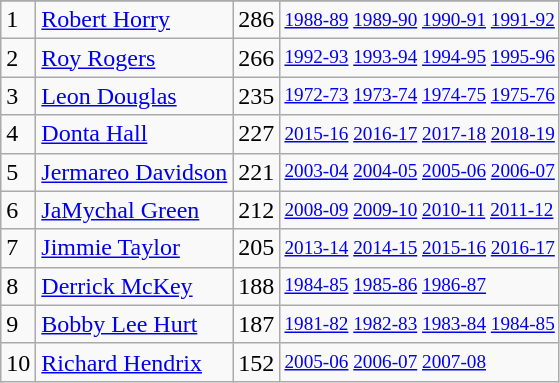<table class="wikitable">
<tr>
</tr>
<tr>
<td>1</td>
<td><a href='#'>Robert Horry</a></td>
<td>286</td>
<td style="font-size:80%;"><a href='#'>1988-89</a> <a href='#'>1989-90</a> <a href='#'>1990-91</a> <a href='#'>1991-92</a></td>
</tr>
<tr>
<td>2</td>
<td><a href='#'>Roy Rogers</a></td>
<td>266</td>
<td style="font-size:80%;"><a href='#'>1992-93</a> <a href='#'>1993-94</a> <a href='#'>1994-95</a> <a href='#'>1995-96</a></td>
</tr>
<tr>
<td>3</td>
<td><a href='#'>Leon Douglas</a></td>
<td>235</td>
<td style="font-size:80%;"><a href='#'>1972-73</a> <a href='#'>1973-74</a> <a href='#'>1974-75</a> <a href='#'>1975-76</a></td>
</tr>
<tr>
<td>4</td>
<td><a href='#'>Donta Hall</a></td>
<td>227</td>
<td style="font-size:80%;"><a href='#'>2015-16</a> <a href='#'>2016-17</a> <a href='#'>2017-18</a> <a href='#'>2018-19</a></td>
</tr>
<tr>
<td>5</td>
<td><a href='#'>Jermareo Davidson</a></td>
<td>221</td>
<td style="font-size:80%;"><a href='#'>2003-04</a> <a href='#'>2004-05</a> <a href='#'>2005-06</a> <a href='#'>2006-07</a></td>
</tr>
<tr>
<td>6</td>
<td><a href='#'>JaMychal Green</a></td>
<td>212</td>
<td style="font-size:80%;"><a href='#'>2008-09</a> <a href='#'>2009-10</a> <a href='#'>2010-11</a> <a href='#'>2011-12</a></td>
</tr>
<tr>
<td>7</td>
<td><a href='#'>Jimmie Taylor</a></td>
<td>205</td>
<td style="font-size:80%;"><a href='#'>2013-14</a> <a href='#'>2014-15</a> <a href='#'>2015-16</a> <a href='#'>2016-17</a></td>
</tr>
<tr>
<td>8</td>
<td><a href='#'>Derrick McKey</a></td>
<td>188</td>
<td style="font-size:80%;"><a href='#'>1984-85</a> <a href='#'>1985-86</a> <a href='#'>1986-87</a></td>
</tr>
<tr>
<td>9</td>
<td><a href='#'>Bobby Lee Hurt</a></td>
<td>187</td>
<td style="font-size:80%;"><a href='#'>1981-82</a> <a href='#'>1982-83</a> <a href='#'>1983-84</a> <a href='#'>1984-85</a></td>
</tr>
<tr>
<td>10</td>
<td><a href='#'>Richard Hendrix</a></td>
<td>152</td>
<td style="font-size:80%;"><a href='#'>2005-06</a> <a href='#'>2006-07</a> <a href='#'>2007-08</a></td>
</tr>
</table>
